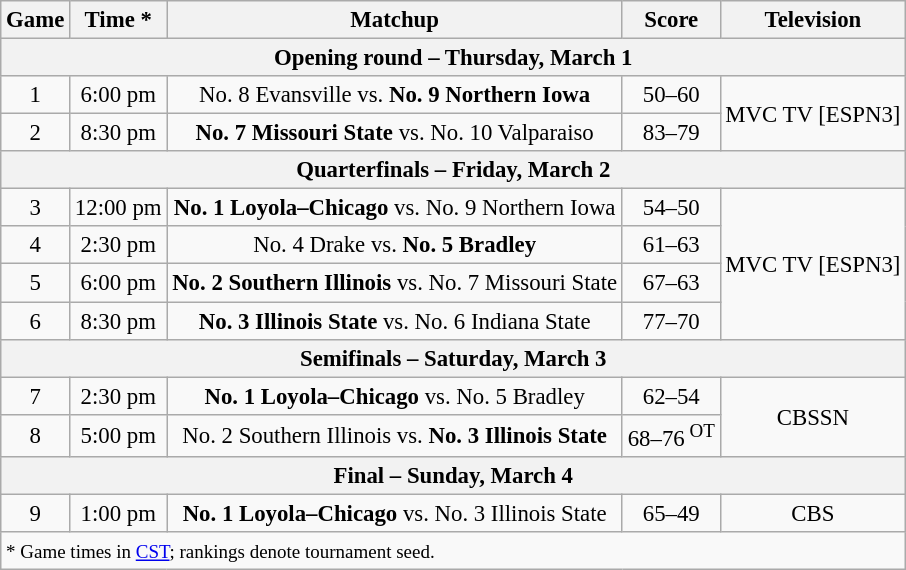<table class="wikitable" style="font-size: 95%">
<tr>
<th>Game</th>
<th>Time *</th>
<th>Matchup</th>
<th>Score</th>
<th>Television</th>
</tr>
<tr>
<th colspan=5>Opening round – Thursday, March 1</th>
</tr>
<tr>
<td align=center>1</td>
<td align=center>6:00 pm</td>
<td align=center>No. 8 Evansville vs. <strong>No. 9 Northern Iowa</strong></td>
<td align=center>50–60</td>
<td align=center rowspan=2>MVC TV [ESPN3]</td>
</tr>
<tr>
<td align=center>2</td>
<td align=center>8:30 pm</td>
<td align=center><strong>No. 7 Missouri State</strong> vs. No. 10 Valparaiso</td>
<td align=center>83–79</td>
</tr>
<tr>
<th colspan=5>Quarterfinals – Friday, March 2</th>
</tr>
<tr>
<td align=center>3</td>
<td align=center>12:00 pm</td>
<td align=center><strong>No. 1 Loyola–Chicago</strong> vs. No. 9 Northern Iowa</td>
<td align=center>54–50</td>
<td align=center rowspan=4>MVC TV [ESPN3]</td>
</tr>
<tr>
<td align=center>4</td>
<td align=center>2:30 pm</td>
<td align=center>No. 4 Drake vs. <strong>No. 5 Bradley</strong></td>
<td align=center>61–63</td>
</tr>
<tr>
<td align=center>5</td>
<td align=center>6:00 pm</td>
<td align=center><strong>No. 2 Southern Illinois</strong> vs. No. 7 Missouri State</td>
<td align=center>67–63</td>
</tr>
<tr>
<td align=center>6</td>
<td align=center>8:30 pm</td>
<td align=center><strong>No. 3 Illinois State</strong> vs. No. 6 Indiana State</td>
<td align=center>77–70</td>
</tr>
<tr>
<th colspan=5>Semifinals – Saturday, March 3</th>
</tr>
<tr>
<td align=center>7</td>
<td align=center>2:30 pm</td>
<td align=center><strong>No. 1 Loyola–Chicago</strong> vs. No. 5 Bradley</td>
<td align=center>62–54</td>
<td align=center rowspan=2>CBSSN</td>
</tr>
<tr>
<td align=center>8</td>
<td align=center>5:00 pm</td>
<td align=center>No. 2 Southern Illinois vs. <strong>No. 3 Illinois State</strong></td>
<td align=center>68–76<sup> OT</sup></td>
</tr>
<tr>
<th colspan=5>Final – Sunday, March 4</th>
</tr>
<tr>
<td align=center>9</td>
<td align=center>1:00 pm</td>
<td align=center><strong>No. 1 Loyola–Chicago</strong> vs. No. 3 Illinois State</td>
<td align=center>65–49</td>
<td align=center>CBS</td>
</tr>
<tr>
<td colspan="5"><small>* Game times in <a href='#'>CST</a>; rankings denote tournament seed.</small></td>
</tr>
</table>
